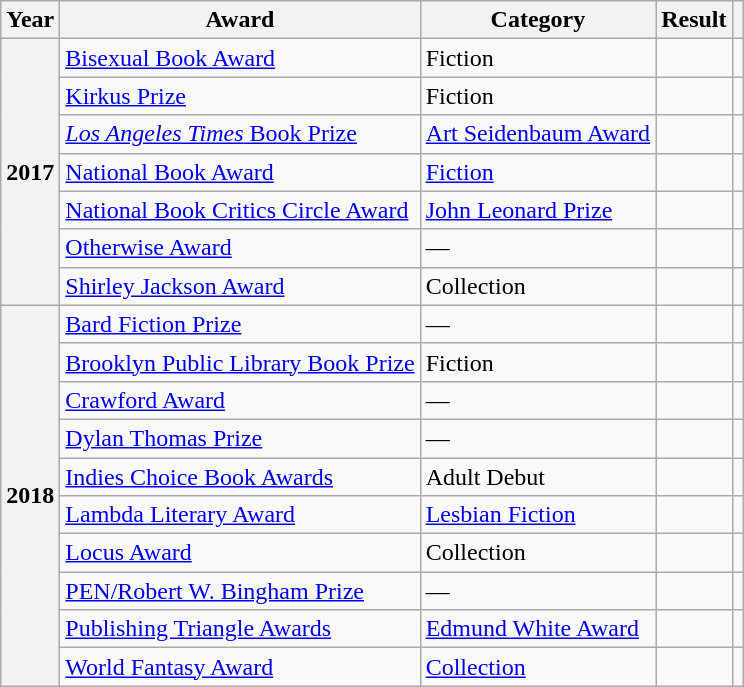<table class="wikitable sortable">
<tr>
<th>Year</th>
<th>Award</th>
<th>Category</th>
<th>Result</th>
<th></th>
</tr>
<tr>
<th rowspan="7">2017</th>
<td><a href='#'>Bisexual Book Award</a></td>
<td>Fiction</td>
<td></td>
<td></td>
</tr>
<tr>
<td><a href='#'>Kirkus Prize</a></td>
<td>Fiction</td>
<td></td>
<td></td>
</tr>
<tr>
<td><a href='#'><em>Los Angeles Times</em> Book Prize</a></td>
<td><a href='#'>Art Seidenbaum Award</a></td>
<td></td>
<td></td>
</tr>
<tr>
<td><a href='#'>National Book Award</a></td>
<td><a href='#'>Fiction</a></td>
<td></td>
<td></td>
</tr>
<tr>
<td><a href='#'>National Book Critics Circle Award</a></td>
<td><a href='#'>John Leonard Prize</a></td>
<td></td>
<td></td>
</tr>
<tr>
<td><a href='#'>Otherwise Award</a></td>
<td>—</td>
<td></td>
<td></td>
</tr>
<tr>
<td><a href='#'>Shirley Jackson Award</a></td>
<td>Collection</td>
<td></td>
<td></td>
</tr>
<tr>
<th rowspan="10">2018</th>
<td><a href='#'>Bard Fiction Prize</a></td>
<td>—</td>
<td></td>
<td></td>
</tr>
<tr>
<td><a href='#'>Brooklyn Public Library Book Prize</a></td>
<td>Fiction</td>
<td></td>
<td></td>
</tr>
<tr>
<td><a href='#'>Crawford Award</a></td>
<td>—</td>
<td></td>
<td></td>
</tr>
<tr>
<td><a href='#'>Dylan Thomas Prize</a></td>
<td>—</td>
<td></td>
<td></td>
</tr>
<tr>
<td><a href='#'>Indies Choice Book Awards</a></td>
<td>Adult Debut</td>
<td></td>
<td></td>
</tr>
<tr>
<td><a href='#'>Lambda Literary Award</a></td>
<td><a href='#'>Lesbian Fiction</a></td>
<td></td>
<td></td>
</tr>
<tr>
<td><a href='#'>Locus Award</a></td>
<td>Collection</td>
<td></td>
<td></td>
</tr>
<tr>
<td><a href='#'>PEN/Robert W. Bingham Prize</a></td>
<td>—</td>
<td></td>
<td></td>
</tr>
<tr>
<td><a href='#'>Publishing Triangle Awards</a></td>
<td><a href='#'>Edmund White Award</a></td>
<td></td>
<td></td>
</tr>
<tr>
<td><a href='#'>World Fantasy Award</a></td>
<td><a href='#'>Collection</a></td>
<td></td>
<td></td>
</tr>
</table>
